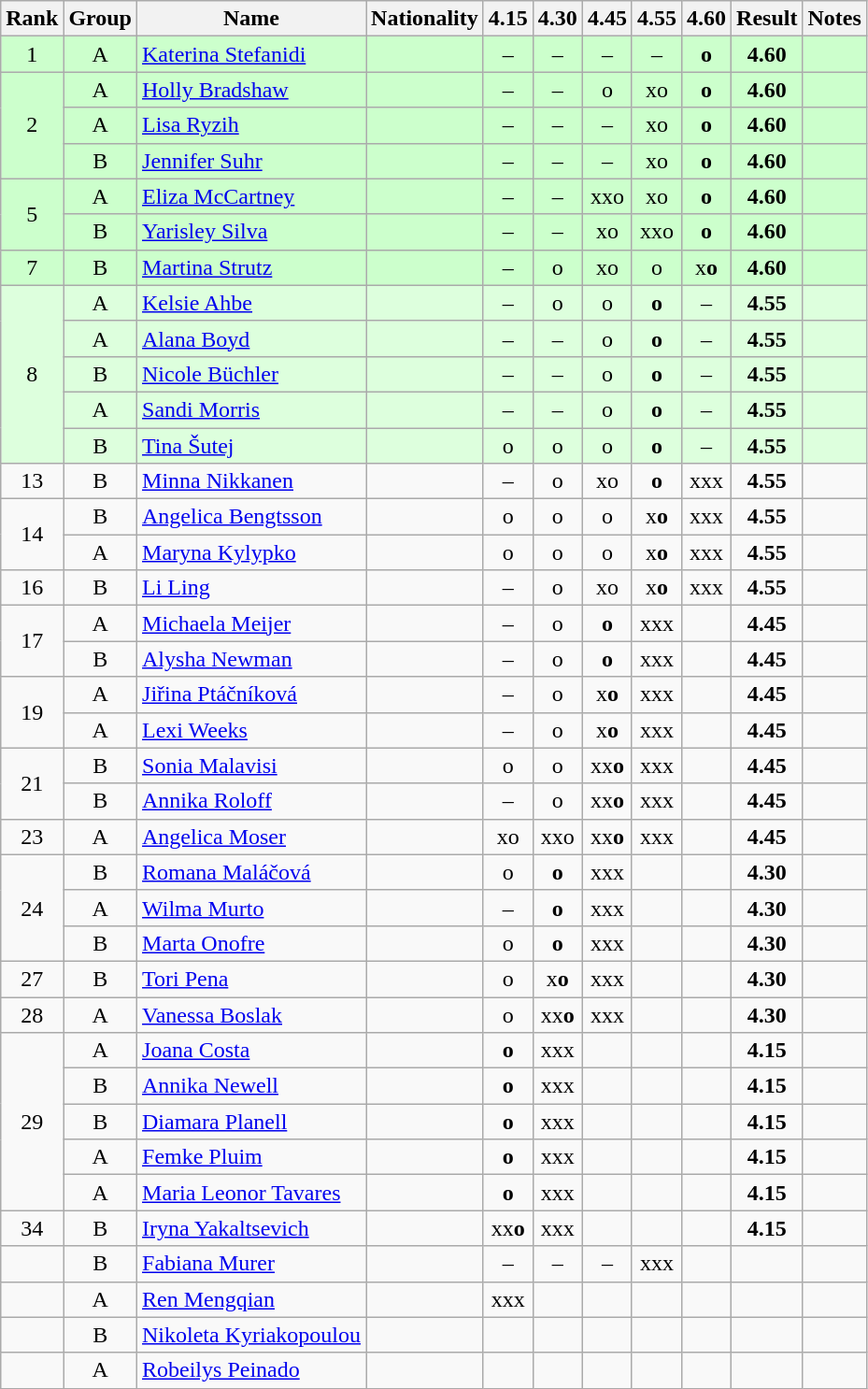<table class="wikitable sortable" style="text-align:center">
<tr>
<th>Rank</th>
<th>Group</th>
<th>Name</th>
<th>Nationality</th>
<th>4.15</th>
<th>4.30</th>
<th>4.45</th>
<th>4.55</th>
<th>4.60</th>
<th>Result</th>
<th>Notes</th>
</tr>
<tr bgcolor=#ccffcc>
<td>1</td>
<td>A</td>
<td align=left><a href='#'>Katerina Stefanidi</a></td>
<td align=left></td>
<td>–</td>
<td>–</td>
<td>–</td>
<td>–</td>
<td><strong>o</strong></td>
<td><strong>4.60</strong></td>
<td></td>
</tr>
<tr bgcolor=#ccffcc>
<td rowspan="3">2</td>
<td>A</td>
<td align=left><a href='#'>Holly Bradshaw</a></td>
<td align=left></td>
<td>–</td>
<td>–</td>
<td>o</td>
<td>xo</td>
<td><strong>o</strong></td>
<td><strong>4.60</strong></td>
<td></td>
</tr>
<tr bgcolor=#ccffcc>
<td>A</td>
<td align=left><a href='#'>Lisa Ryzih</a></td>
<td align=left></td>
<td>–</td>
<td>–</td>
<td>–</td>
<td>xo</td>
<td><strong>o</strong></td>
<td><strong>4.60</strong></td>
<td></td>
</tr>
<tr bgcolor=#ccffcc>
<td>B</td>
<td align=left><a href='#'>Jennifer Suhr</a></td>
<td align=left></td>
<td>–</td>
<td>–</td>
<td>–</td>
<td>xo</td>
<td><strong>o</strong></td>
<td><strong>4.60</strong></td>
<td></td>
</tr>
<tr bgcolor=#ccffcc>
<td rowspan="2">5</td>
<td>A</td>
<td align=left><a href='#'>Eliza McCartney</a></td>
<td align=left></td>
<td>–</td>
<td>–</td>
<td>xxo</td>
<td>xo</td>
<td><strong>o</strong></td>
<td><strong>4.60</strong></td>
<td></td>
</tr>
<tr bgcolor=#ccffcc>
<td>B</td>
<td align=left><a href='#'>Yarisley Silva</a></td>
<td align=left></td>
<td>–</td>
<td>–</td>
<td>xo</td>
<td>xxo</td>
<td><strong>o</strong></td>
<td><strong>4.60</strong></td>
<td></td>
</tr>
<tr bgcolor=#ccffcc>
<td>7</td>
<td>B</td>
<td align=left><a href='#'>Martina Strutz</a></td>
<td align=left></td>
<td>–</td>
<td>o</td>
<td>xo</td>
<td>o</td>
<td>x<strong>o</strong></td>
<td><strong>4.60</strong></td>
<td></td>
</tr>
<tr bgcolor=#ddffdd>
<td rowspan="5">8</td>
<td>A</td>
<td align=left><a href='#'>Kelsie Ahbe</a></td>
<td align=left></td>
<td>–</td>
<td>o</td>
<td>o</td>
<td><strong>o</strong></td>
<td>–</td>
<td><strong>4.55</strong></td>
<td></td>
</tr>
<tr bgcolor=#ddffdd>
<td>A</td>
<td align=left><a href='#'>Alana Boyd</a></td>
<td align=left></td>
<td>–</td>
<td>–</td>
<td>o</td>
<td><strong>o</strong></td>
<td>–</td>
<td><strong>4.55</strong></td>
<td></td>
</tr>
<tr bgcolor=#ddffdd>
<td>B</td>
<td align=left><a href='#'>Nicole Büchler</a></td>
<td align=left></td>
<td>–</td>
<td>–</td>
<td>o</td>
<td><strong>o</strong></td>
<td>–</td>
<td><strong>4.55</strong></td>
<td></td>
</tr>
<tr bgcolor=#ddffdd>
<td>A</td>
<td align=left><a href='#'>Sandi Morris</a></td>
<td align=left></td>
<td>–</td>
<td>–</td>
<td>o</td>
<td><strong>o</strong></td>
<td>–</td>
<td><strong>4.55</strong></td>
<td></td>
</tr>
<tr bgcolor=#ddffdd>
<td>B</td>
<td align=left><a href='#'>Tina Šutej</a></td>
<td align=left></td>
<td>o</td>
<td>o</td>
<td>o</td>
<td><strong>o</strong></td>
<td>–</td>
<td><strong>4.55</strong></td>
<td></td>
</tr>
<tr>
<td>13</td>
<td>B</td>
<td align=left><a href='#'>Minna Nikkanen</a></td>
<td align=left></td>
<td>–</td>
<td>o</td>
<td>xo</td>
<td><strong>o</strong></td>
<td>xxx</td>
<td><strong>4.55</strong></td>
<td></td>
</tr>
<tr>
<td rowspan="2">14</td>
<td>B</td>
<td align=left><a href='#'>Angelica Bengtsson</a></td>
<td align=left></td>
<td>o</td>
<td>o</td>
<td>o</td>
<td>x<strong>o</strong></td>
<td>xxx</td>
<td><strong>4.55</strong></td>
<td></td>
</tr>
<tr>
<td>A</td>
<td align=left><a href='#'>Maryna Kylypko</a></td>
<td align=left></td>
<td>o</td>
<td>o</td>
<td>o</td>
<td>x<strong>o</strong></td>
<td>xxx</td>
<td><strong>4.55</strong></td>
<td></td>
</tr>
<tr>
<td>16</td>
<td>B</td>
<td align=left><a href='#'>Li Ling</a></td>
<td align=left></td>
<td>–</td>
<td>o</td>
<td>xo</td>
<td>x<strong>o</strong></td>
<td>xxx</td>
<td><strong>4.55</strong></td>
<td></td>
</tr>
<tr>
<td rowspan="2">17</td>
<td>A</td>
<td align=left><a href='#'>Michaela Meijer</a></td>
<td align=left></td>
<td>–</td>
<td>o</td>
<td><strong>o</strong></td>
<td>xxx</td>
<td></td>
<td><strong>4.45</strong></td>
<td></td>
</tr>
<tr>
<td>B</td>
<td align=left><a href='#'>Alysha Newman</a></td>
<td align=left></td>
<td>–</td>
<td>o</td>
<td><strong>o</strong></td>
<td>xxx</td>
<td></td>
<td><strong>4.45</strong></td>
<td></td>
</tr>
<tr>
<td rowspan="2">19</td>
<td>A</td>
<td align=left><a href='#'>Jiřina Ptáčníková</a></td>
<td align=left></td>
<td>–</td>
<td>o</td>
<td>x<strong>o</strong></td>
<td>xxx</td>
<td></td>
<td><strong>4.45</strong></td>
<td></td>
</tr>
<tr>
<td>A</td>
<td align=left><a href='#'>Lexi Weeks</a></td>
<td align=left></td>
<td>–</td>
<td>o</td>
<td>x<strong>o</strong></td>
<td>xxx</td>
<td></td>
<td><strong>4.45</strong></td>
<td></td>
</tr>
<tr>
<td rowspan="2">21</td>
<td>B</td>
<td align=left><a href='#'>Sonia Malavisi</a></td>
<td align=left></td>
<td>o</td>
<td>o</td>
<td>xx<strong>o</strong></td>
<td>xxx</td>
<td></td>
<td><strong>4.45</strong></td>
<td></td>
</tr>
<tr>
<td>B</td>
<td align=left><a href='#'>Annika Roloff</a></td>
<td align=left></td>
<td>–</td>
<td>o</td>
<td>xx<strong>o</strong></td>
<td>xxx</td>
<td></td>
<td><strong>4.45</strong></td>
<td></td>
</tr>
<tr>
<td>23</td>
<td>A</td>
<td align=left><a href='#'>Angelica Moser</a></td>
<td align=left></td>
<td>xo</td>
<td>xxo</td>
<td>xx<strong>o</strong></td>
<td>xxx</td>
<td></td>
<td><strong>4.45</strong></td>
<td></td>
</tr>
<tr>
<td rowspan="3">24</td>
<td>B</td>
<td align=left><a href='#'>Romana Maláčová</a></td>
<td align=left></td>
<td>o</td>
<td><strong>o</strong></td>
<td>xxx</td>
<td></td>
<td></td>
<td><strong>4.30</strong></td>
<td></td>
</tr>
<tr>
<td>A</td>
<td align=left><a href='#'>Wilma Murto</a></td>
<td align=left></td>
<td>–</td>
<td><strong>o</strong></td>
<td>xxx</td>
<td></td>
<td></td>
<td><strong>4.30</strong></td>
<td></td>
</tr>
<tr>
<td>B</td>
<td align=left><a href='#'>Marta Onofre</a></td>
<td align=left></td>
<td>o</td>
<td><strong>o</strong></td>
<td>xxx</td>
<td></td>
<td></td>
<td><strong>4.30</strong></td>
<td></td>
</tr>
<tr>
<td>27</td>
<td>B</td>
<td align=left><a href='#'>Tori Pena</a></td>
<td align=left></td>
<td>o</td>
<td>x<strong>o</strong></td>
<td>xxx</td>
<td></td>
<td></td>
<td><strong>4.30</strong></td>
<td></td>
</tr>
<tr>
<td>28</td>
<td>A</td>
<td align=left><a href='#'>Vanessa Boslak</a></td>
<td align=left></td>
<td>o</td>
<td>xx<strong>o</strong></td>
<td>xxx</td>
<td></td>
<td></td>
<td><strong>4.30</strong></td>
<td></td>
</tr>
<tr>
<td rowspan="5">29</td>
<td>A</td>
<td align=left><a href='#'>Joana Costa</a></td>
<td align=left></td>
<td><strong>o</strong></td>
<td>xxx</td>
<td></td>
<td></td>
<td></td>
<td><strong>4.15</strong></td>
<td></td>
</tr>
<tr>
<td>B</td>
<td align=left><a href='#'>Annika Newell</a></td>
<td align=left></td>
<td><strong>o</strong></td>
<td>xxx</td>
<td></td>
<td></td>
<td></td>
<td><strong>4.15</strong></td>
<td></td>
</tr>
<tr>
<td>B</td>
<td align=left><a href='#'>Diamara Planell</a></td>
<td align=left></td>
<td><strong>o</strong></td>
<td>xxx</td>
<td></td>
<td></td>
<td></td>
<td><strong>4.15</strong></td>
<td></td>
</tr>
<tr>
<td>A</td>
<td align=left><a href='#'>Femke Pluim</a></td>
<td align=left></td>
<td><strong>o</strong></td>
<td>xxx</td>
<td></td>
<td></td>
<td></td>
<td><strong>4.15</strong></td>
<td></td>
</tr>
<tr>
<td>A</td>
<td align=left><a href='#'>Maria Leonor Tavares</a></td>
<td align=left></td>
<td><strong>o</strong></td>
<td>xxx</td>
<td></td>
<td></td>
<td></td>
<td><strong>4.15</strong></td>
<td></td>
</tr>
<tr>
<td>34</td>
<td>B</td>
<td align=left><a href='#'>Iryna Yakaltsevich</a></td>
<td align=left></td>
<td>xx<strong>o</strong></td>
<td>xxx</td>
<td></td>
<td></td>
<td></td>
<td><strong>4.15</strong></td>
<td></td>
</tr>
<tr>
<td align=left></td>
<td>B</td>
<td align=left><a href='#'>Fabiana Murer</a></td>
<td align=left></td>
<td>–</td>
<td>–</td>
<td>–</td>
<td>xxx</td>
<td></td>
<td></td>
<td></td>
</tr>
<tr>
<td align=left></td>
<td>A</td>
<td align=left><a href='#'>Ren Mengqian</a></td>
<td align=left></td>
<td>xxx</td>
<td></td>
<td></td>
<td></td>
<td></td>
<td></td>
<td></td>
</tr>
<tr>
<td align=left></td>
<td>B</td>
<td align=left><a href='#'>Nikoleta Kyriakopoulou</a></td>
<td align=left></td>
<td></td>
<td></td>
<td></td>
<td></td>
<td></td>
<td></td>
<td></td>
</tr>
<tr>
<td align=left></td>
<td>A</td>
<td align=left><a href='#'>Robeilys Peinado</a></td>
<td align=left></td>
<td></td>
<td></td>
<td></td>
<td></td>
<td></td>
<td></td>
<td></td>
</tr>
</table>
